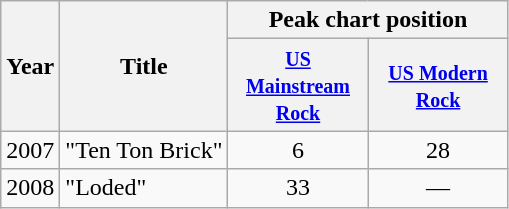<table class="wikitable">
<tr>
<th rowspan="2">Year</th>
<th rowspan="2">Title</th>
<th colspan="2">Peak chart position</th>
</tr>
<tr>
<th width="86"><small><a href='#'>US Mainstream Rock</a></small></th>
<th width="86"><small><a href='#'>US Modern Rock</a></small></th>
</tr>
<tr>
<td>2007</td>
<td>"Ten Ton Brick"</td>
<td align="center">6 </td>
<td align="center">28 </td>
</tr>
<tr>
<td>2008</td>
<td>"Loded"</td>
<td align="center">33 </td>
<td align="center">—</td>
</tr>
</table>
